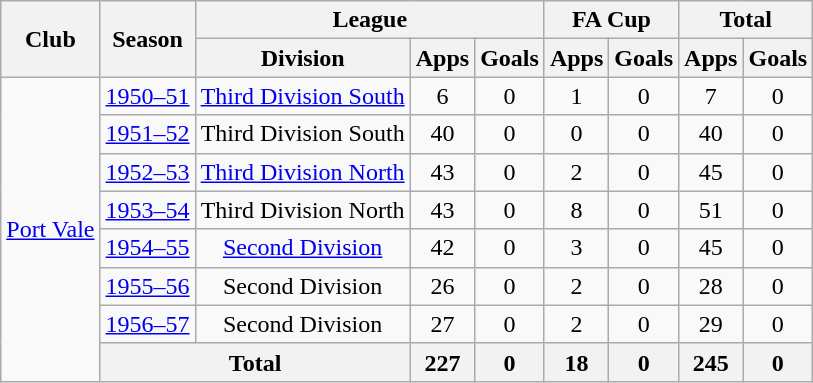<table class="wikitable" style="text-align: center;">
<tr>
<th rowspan="2">Club</th>
<th rowspan="2">Season</th>
<th colspan="3">League</th>
<th colspan="2">FA Cup</th>
<th colspan="2">Total</th>
</tr>
<tr>
<th>Division</th>
<th>Apps</th>
<th>Goals</th>
<th>Apps</th>
<th>Goals</th>
<th>Apps</th>
<th>Goals</th>
</tr>
<tr>
<td rowspan="8"><a href='#'>Port Vale</a></td>
<td><a href='#'>1950–51</a></td>
<td><a href='#'>Third Division South</a></td>
<td>6</td>
<td>0</td>
<td>1</td>
<td>0</td>
<td>7</td>
<td>0</td>
</tr>
<tr>
<td><a href='#'>1951–52</a></td>
<td>Third Division South</td>
<td>40</td>
<td>0</td>
<td>0</td>
<td>0</td>
<td>40</td>
<td>0</td>
</tr>
<tr>
<td><a href='#'>1952–53</a></td>
<td><a href='#'>Third Division North</a></td>
<td>43</td>
<td>0</td>
<td>2</td>
<td>0</td>
<td>45</td>
<td>0</td>
</tr>
<tr>
<td><a href='#'>1953–54</a></td>
<td>Third Division North</td>
<td>43</td>
<td>0</td>
<td>8</td>
<td>0</td>
<td>51</td>
<td>0</td>
</tr>
<tr>
<td><a href='#'>1954–55</a></td>
<td><a href='#'>Second Division</a></td>
<td>42</td>
<td>0</td>
<td>3</td>
<td>0</td>
<td>45</td>
<td>0</td>
</tr>
<tr>
<td><a href='#'>1955–56</a></td>
<td>Second Division</td>
<td>26</td>
<td>0</td>
<td>2</td>
<td>0</td>
<td>28</td>
<td>0</td>
</tr>
<tr>
<td><a href='#'>1956–57</a></td>
<td>Second Division</td>
<td>27</td>
<td>0</td>
<td>2</td>
<td>0</td>
<td>29</td>
<td>0</td>
</tr>
<tr>
<th colspan="2">Total</th>
<th>227</th>
<th>0</th>
<th>18</th>
<th>0</th>
<th>245</th>
<th>0</th>
</tr>
</table>
